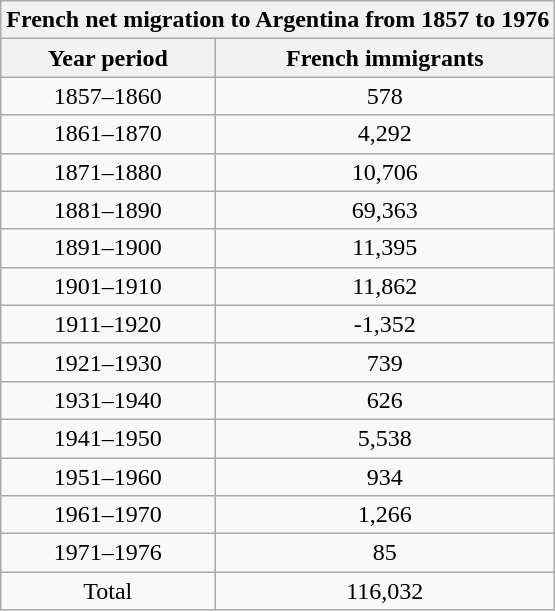<table class="wikitable" style="text-align:center;">
<tr>
<th colspan=5>French net migration to Argentina from 1857 to 1976</th>
</tr>
<tr>
<th>Year period</th>
<th>French immigrants</th>
</tr>
<tr>
<td>1857–1860</td>
<td>578</td>
</tr>
<tr>
<td>1861–1870</td>
<td>4,292</td>
</tr>
<tr>
<td>1871–1880</td>
<td>10,706</td>
</tr>
<tr>
<td>1881–1890</td>
<td>69,363</td>
</tr>
<tr>
<td>1891–1900</td>
<td>11,395</td>
</tr>
<tr>
<td>1901–1910</td>
<td>11,862</td>
</tr>
<tr>
<td>1911–1920</td>
<td>-1,352</td>
</tr>
<tr>
<td>1921–1930</td>
<td>739</td>
</tr>
<tr>
<td>1931–1940</td>
<td>626</td>
</tr>
<tr>
<td>1941–1950</td>
<td>5,538</td>
</tr>
<tr>
<td>1951–1960</td>
<td>934</td>
</tr>
<tr>
<td>1961–1970</td>
<td>1,266</td>
</tr>
<tr>
<td>1971–1976</td>
<td>85</td>
</tr>
<tr>
<td>Total</td>
<td>116,032</td>
</tr>
</table>
